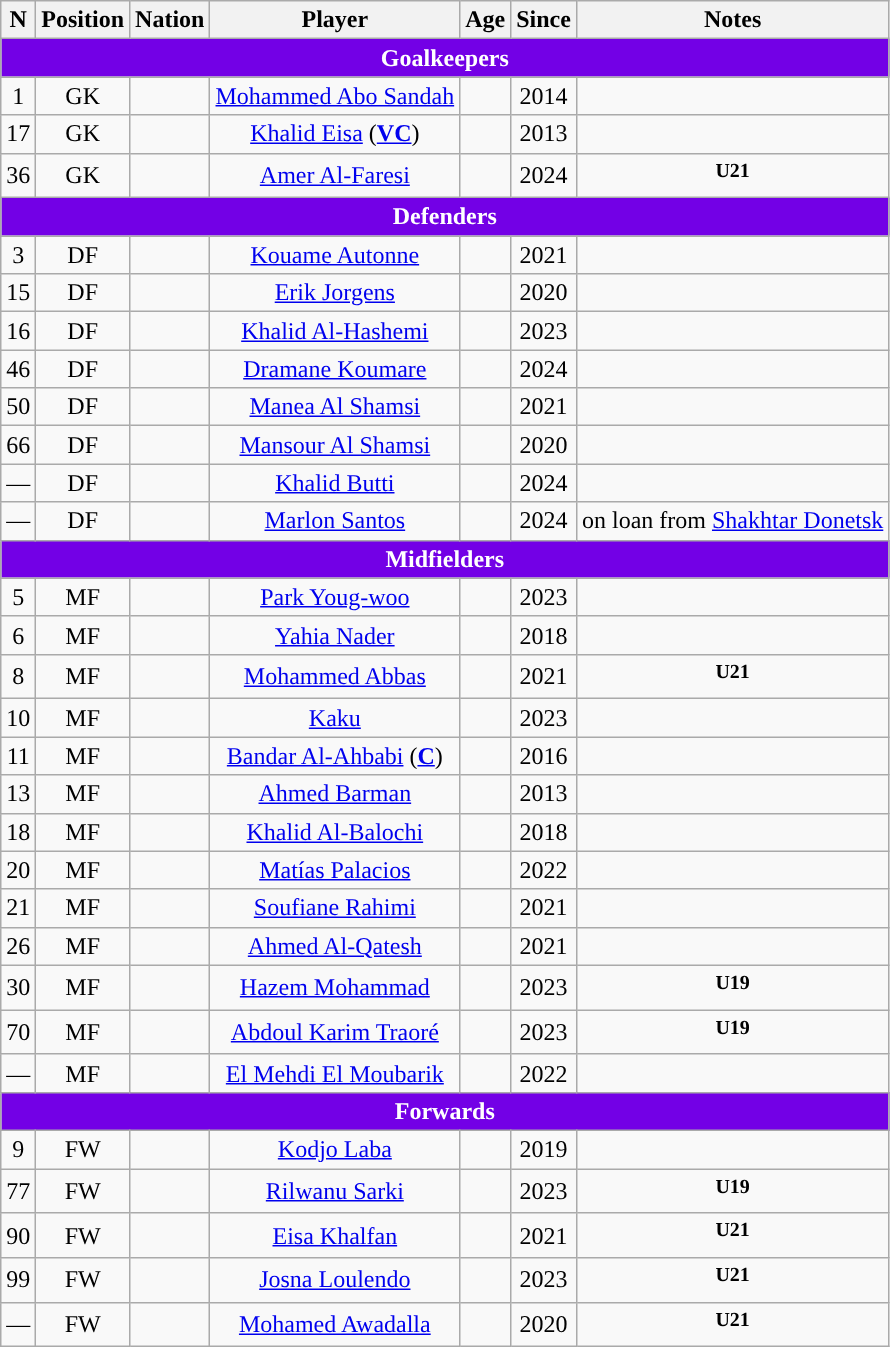<table class="wikitable" style="text-align:center;">
<tr>
<th>N</th>
<th>Position</th>
<th>Nation</th>
<th>Player</th>
<th>Age</th>
<th>Since</th>
<th>Notes</th>
</tr>
<tr>
<th colspan="12" style="background:#7300E6; color:#FFFFFF; ">Goalkeepers</th>
</tr>
<tr>
<td align=center>1</td>
<td align=center>GK</td>
<td align=center></td>
<td align=center><a href='#'>Mohammed Abo Sandah</a></td>
<td align=center></td>
<td align=center>2014</td>
<td></td>
</tr>
<tr>
<td align=center>17</td>
<td align=center>GK</td>
<td align=center></td>
<td align=center><a href='#'>Khalid Eisa</a> (<strong><a href='#'>VC</a></strong>)</td>
<td align=center></td>
<td align=center>2013</td>
<td></td>
</tr>
<tr>
<td align=center>36</td>
<td align=center>GK</td>
<td align=center></td>
<td align=center><a href='#'>Amer Al-Faresi</a></td>
<td align=center></td>
<td align=center>2024</td>
<td><sup><strong>U21</strong></sup></td>
</tr>
<tr>
<th colspan="12" style="background:#7300E6; color:#FFFFFF; ">Defenders</th>
</tr>
<tr>
<td align=center>3</td>
<td align=center>DF</td>
<td align=center></td>
<td align=center><a href='#'>Kouame Autonne</a></td>
<td align=center></td>
<td align=center>2021</td>
<td></td>
</tr>
<tr>
<td align=center>15</td>
<td align=center>DF</td>
<td align=center></td>
<td align=center><a href='#'>Erik Jorgens</a></td>
<td align=center></td>
<td align=center>2020</td>
<td></td>
</tr>
<tr>
<td align=center>16</td>
<td align=center>DF</td>
<td align=center></td>
<td align=center><a href='#'>Khalid Al-Hashemi</a></td>
<td align=center></td>
<td align=center>2023</td>
<td></td>
</tr>
<tr>
<td align=center>46</td>
<td align=center>DF</td>
<td align=center></td>
<td align=center><a href='#'>Dramane Koumare</a></td>
<td align=center></td>
<td align=center>2024</td>
<td></td>
</tr>
<tr>
<td align=center>50</td>
<td align=center>DF</td>
<td align=center></td>
<td align=center><a href='#'>Manea Al Shamsi</a></td>
<td align=center></td>
<td align=center>2021</td>
<td></td>
</tr>
<tr>
<td align=center>66</td>
<td align=center>DF</td>
<td align=center></td>
<td align=center><a href='#'>Mansour Al Shamsi</a></td>
<td align=center></td>
<td align=center>2020</td>
<td></td>
</tr>
<tr>
<td align=center>—</td>
<td align=center>DF</td>
<td align=center></td>
<td align=center><a href='#'>Khalid Butti</a></td>
<td align=center></td>
<td align=center>2024</td>
<td></td>
</tr>
<tr>
<td align=center>—</td>
<td align=center>DF</td>
<td align=center></td>
<td align=center><a href='#'>Marlon Santos</a></td>
<td align=center></td>
<td align=center>2024</td>
<td>on loan from <a href='#'>Shakhtar Donetsk</a></td>
</tr>
<tr>
<th colspan="12" style="background:#7300E6; color:#FFFFFF; ">Midfielders</th>
</tr>
<tr>
<td align=center>5</td>
<td align=center>MF</td>
<td align=center></td>
<td align=center><a href='#'>Park Youg-woo</a></td>
<td align=center></td>
<td align=center>2023</td>
<td></td>
</tr>
<tr>
<td align=center>6</td>
<td align=center>MF</td>
<td align=center></td>
<td align=center><a href='#'>Yahia Nader</a></td>
<td align=center></td>
<td align=center>2018</td>
<td></td>
</tr>
<tr>
<td align=center>8</td>
<td align=center>MF</td>
<td align=center></td>
<td align=center><a href='#'>Mohammed Abbas</a></td>
<td align=center></td>
<td align=center>2021</td>
<td><sup><strong>U21</strong></sup></td>
</tr>
<tr>
<td align=center>10</td>
<td align=center>MF</td>
<td align=center></td>
<td align=center><a href='#'>Kaku</a></td>
<td align=center></td>
<td align=center>2023</td>
<td></td>
</tr>
<tr>
<td align=center>11</td>
<td align=center>MF</td>
<td align=center></td>
<td align=center><a href='#'>Bandar Al-Ahbabi</a> (<strong><a href='#'>C</a></strong>)</td>
<td align=center></td>
<td align=center>2016</td>
<td></td>
</tr>
<tr>
<td align=center>13</td>
<td align=center>MF</td>
<td align=center></td>
<td align=center><a href='#'>Ahmed Barman</a></td>
<td align=center></td>
<td align=center>2013</td>
<td></td>
</tr>
<tr>
<td align=center>18</td>
<td align=center>MF</td>
<td align=center></td>
<td align=center><a href='#'>Khalid Al-Balochi</a></td>
<td align=center></td>
<td align=center>2018</td>
<td></td>
</tr>
<tr>
<td align=center>20</td>
<td align=center>MF</td>
<td align=center></td>
<td align=center><a href='#'>Matías Palacios</a></td>
<td align=center></td>
<td align=center>2022</td>
<td></td>
</tr>
<tr>
<td align=center>21</td>
<td align=center>MF</td>
<td align=center></td>
<td align=center><a href='#'>Soufiane Rahimi</a></td>
<td align=center></td>
<td align=center>2021</td>
</tr>
<tr>
<td align=center>26</td>
<td align=center>MF</td>
<td align=center></td>
<td align=center><a href='#'>Ahmed Al-Qatesh</a></td>
<td align=center></td>
<td align=center>2021</td>
<td></td>
</tr>
<tr>
<td align=center>30</td>
<td align=center>MF</td>
<td align=center></td>
<td align=center><a href='#'>Hazem Mohammad</a></td>
<td align=center></td>
<td align=center>2023</td>
<td><sup><strong>U19</strong></sup></td>
</tr>
<tr>
<td align=center>70</td>
<td align=center>MF</td>
<td align=center></td>
<td align=center><a href='#'>Abdoul Karim Traoré</a></td>
<td align=center></td>
<td align=center>2023</td>
<td><sup><strong>U19</strong></sup></td>
</tr>
<tr>
<td align=center>—</td>
<td align=center>MF</td>
<td align=center></td>
<td align=center><a href='#'>El Mehdi El Moubarik</a></td>
<td align=center></td>
<td align=center>2022</td>
<td></td>
</tr>
<tr>
<th colspan="12" style="background:#7300E6; color:#FFFFFF; ">Forwards</th>
</tr>
<tr>
<td align=center>9</td>
<td align=center>FW</td>
<td align=center></td>
<td align=center><a href='#'>Kodjo Laba</a></td>
<td align=center></td>
<td align=center>2019</td>
<td></td>
</tr>
<tr>
<td align=center>77</td>
<td align=center>FW</td>
<td align=center></td>
<td align=center><a href='#'>Rilwanu Sarki</a></td>
<td align=center></td>
<td align=center>2023</td>
<td><sup><strong>U19</strong></sup></td>
</tr>
<tr>
<td align=center>90</td>
<td align=center>FW</td>
<td align=center></td>
<td align=center><a href='#'>Eisa Khalfan</a></td>
<td align=center></td>
<td align=center>2021</td>
<td><sup><strong>U21</strong></sup></td>
</tr>
<tr>
<td align=center>99</td>
<td align=center>FW</td>
<td align=center></td>
<td align=center><a href='#'>Josna Loulendo</a></td>
<td align=center></td>
<td align=center>2023</td>
<td><sup><strong>U21</strong></sup></td>
</tr>
<tr>
<td align=center>—</td>
<td align=center>FW</td>
<td align=center></td>
<td align=center><a href='#'>Mohamed Awadalla</a></td>
<td align=center></td>
<td align=center>2020</td>
<td><sup><strong>U21</strong></sup></td>
</tr>
</table>
